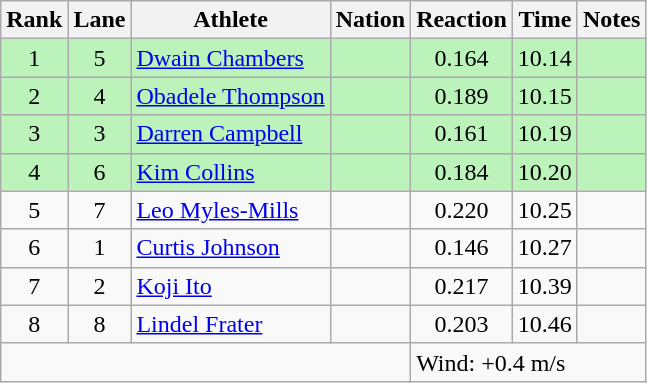<table class="wikitable sortable" style="text-align:center">
<tr>
<th>Rank</th>
<th>Lane</th>
<th>Athlete</th>
<th>Nation</th>
<th>Reaction</th>
<th>Time</th>
<th>Notes</th>
</tr>
<tr bgcolor=bbf3bb>
<td>1</td>
<td>5</td>
<td align="left"><a href='#'>Dwain Chambers</a></td>
<td align="left"></td>
<td align="center">0.164</td>
<td>10.14</td>
<td></td>
</tr>
<tr bgcolor=bbf3bb>
<td>2</td>
<td>4</td>
<td align="left"><a href='#'>Obadele Thompson</a></td>
<td align="left"></td>
<td align="center">0.189</td>
<td>10.15</td>
<td></td>
</tr>
<tr bgcolor=bbf3bb>
<td>3</td>
<td>3</td>
<td align="left"><a href='#'>Darren Campbell</a></td>
<td align="left"></td>
<td align="center">0.161</td>
<td>10.19</td>
<td></td>
</tr>
<tr bgcolor=bbf3bb>
<td>4</td>
<td>6</td>
<td align="left"><a href='#'>Kim Collins</a></td>
<td align="left"></td>
<td align="center">0.184</td>
<td>10.20</td>
<td></td>
</tr>
<tr>
<td>5</td>
<td>7</td>
<td align="left"><a href='#'>Leo Myles-Mills</a></td>
<td align="left"></td>
<td align="center">0.220</td>
<td>10.25</td>
<td></td>
</tr>
<tr>
<td>6</td>
<td>1</td>
<td align="left"><a href='#'>Curtis Johnson</a></td>
<td align="left"></td>
<td align="center">0.146</td>
<td>10.27</td>
<td></td>
</tr>
<tr>
<td>7</td>
<td>2</td>
<td align="left"><a href='#'>Koji Ito</a></td>
<td align="left"></td>
<td align="center">0.217</td>
<td>10.39</td>
<td></td>
</tr>
<tr>
<td>8</td>
<td>8</td>
<td align="left"><a href='#'>Lindel Frater</a></td>
<td align="left"></td>
<td align="center">0.203</td>
<td>10.46</td>
<td></td>
</tr>
<tr class="sortbottom">
<td colspan=4></td>
<td colspan="3" style="text-align:left;">Wind: +0.4 m/s</td>
</tr>
</table>
